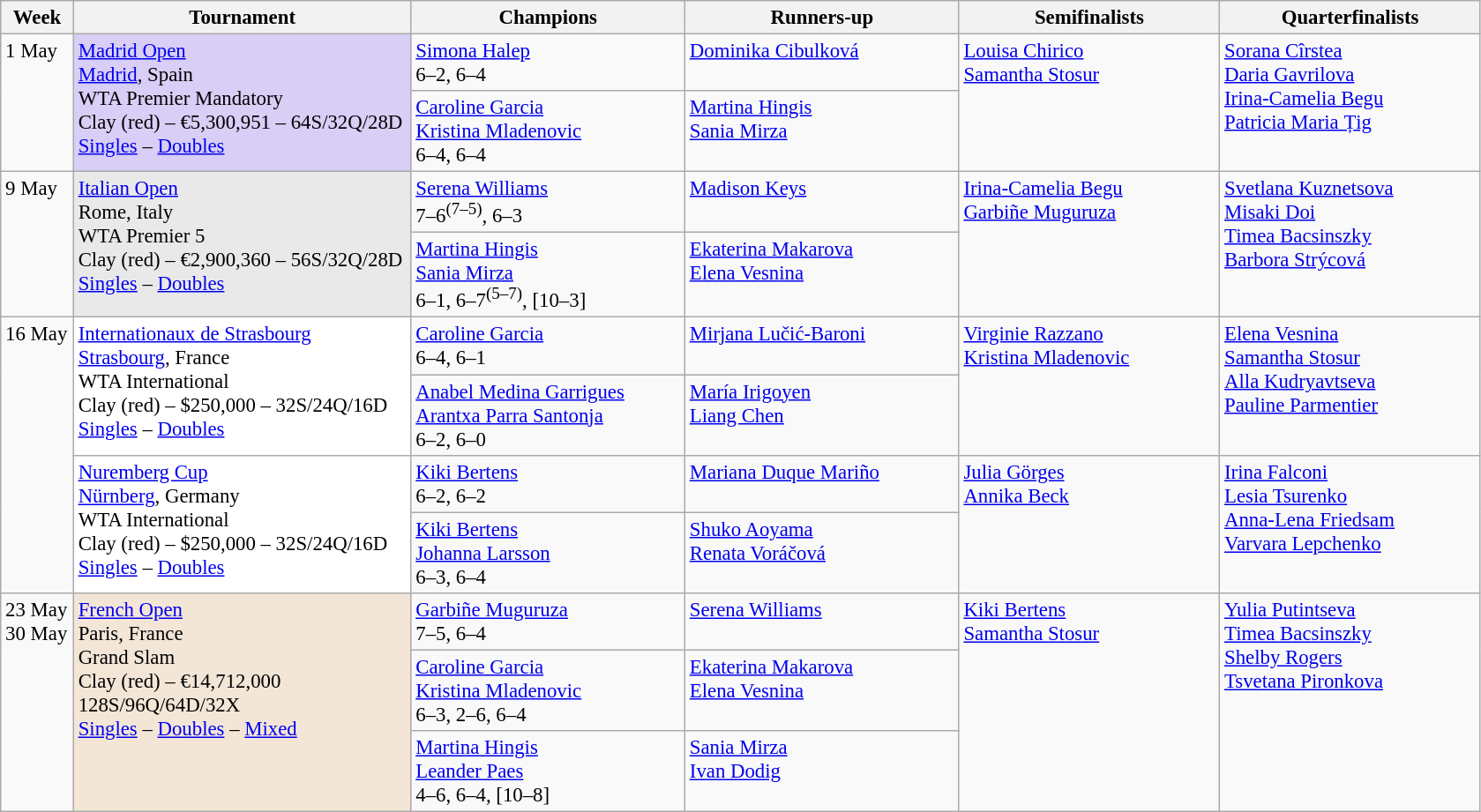<table class=wikitable style=font-size:95%>
<tr>
<th style="width:48px;">Week</th>
<th style="width:248px;">Tournament</th>
<th style="width:200px;">Champions</th>
<th style="width:200px;">Runners-up</th>
<th style="width:190px;">Semifinalists</th>
<th style="width:190px;">Quarterfinalists</th>
</tr>
<tr valign=top>
<td rowspan=2>1 May</td>
<td style="background:#d8cef6;" rowspan="2"><a href='#'>Madrid Open</a> <br> <a href='#'>Madrid</a>, Spain <br> WTA Premier Mandatory <br> Clay (red) – €5,300,951 – 64S/32Q/28D <br> <a href='#'>Singles</a> – <a href='#'>Doubles</a></td>
<td> <a href='#'>Simona Halep</a><br>6–2, 6–4</td>
<td> <a href='#'>Dominika Cibulková</a></td>
<td rowspan=2> <a href='#'>Louisa Chirico</a> <br>  <a href='#'>Samantha Stosur</a></td>
<td rowspan=2> <a href='#'>Sorana Cîrstea</a> <br>  <a href='#'>Daria Gavrilova</a> <br>  <a href='#'>Irina-Camelia Begu</a> <br>  <a href='#'>Patricia Maria Țig</a></td>
</tr>
<tr valign=top>
<td> <a href='#'>Caroline Garcia</a><br> <a href='#'>Kristina Mladenovic</a><br>6–4, 6–4</td>
<td> <a href='#'>Martina Hingis</a><br> <a href='#'>Sania Mirza</a></td>
</tr>
<tr valign=top>
<td rowspan=2>9 May</td>
<td style="background:#e9e9e9;" rowspan="2"><a href='#'>Italian Open</a><br>  Rome, Italy<br>WTA Premier 5<br> Clay (red) – €2,900,360 – 56S/32Q/28D<br><a href='#'>Singles</a> – <a href='#'>Doubles</a></td>
<td> <a href='#'>Serena Williams</a><br>7–6<sup>(7–5)</sup>, 6–3</td>
<td> <a href='#'>Madison Keys</a></td>
<td rowspan=2> <a href='#'>Irina-Camelia Begu</a> <br> <a href='#'>Garbiñe Muguruza</a></td>
<td rowspan=2> <a href='#'>Svetlana Kuznetsova</a><br> <a href='#'>Misaki Doi</a> <br> <a href='#'>Timea Bacsinszky</a> <br>  <a href='#'>Barbora Strýcová</a></td>
</tr>
<tr valign=top>
<td> <a href='#'>Martina Hingis</a><br> <a href='#'>Sania Mirza</a><br>6–1, 6–7<sup>(5–7)</sup>, [10–3]</td>
<td> <a href='#'>Ekaterina Makarova</a><br> <a href='#'>Elena Vesnina</a></td>
</tr>
<tr valign=top>
<td rowspan=4>16 May</td>
<td style="background:#fff;" rowspan="2"><a href='#'>Internationaux de Strasbourg</a><br> <a href='#'>Strasbourg</a>, France<br>WTA International<br>Clay (red) – $250,000 – 32S/24Q/16D<br><a href='#'>Singles</a> – <a href='#'>Doubles</a></td>
<td> <a href='#'>Caroline Garcia</a><br>6–4, 6–1</td>
<td> <a href='#'>Mirjana Lučić-Baroni</a></td>
<td rowspan=2> <a href='#'>Virginie Razzano</a><br>  <a href='#'>Kristina Mladenovic</a></td>
<td rowspan=2> <a href='#'>Elena Vesnina</a><br> <a href='#'>Samantha Stosur</a><br> <a href='#'>Alla Kudryavtseva</a><br> <a href='#'>Pauline Parmentier</a></td>
</tr>
<tr valign=top>
<td> <a href='#'>Anabel Medina Garrigues</a><br> <a href='#'>Arantxa Parra Santonja</a><br>6–2, 6–0</td>
<td> <a href='#'>María Irigoyen</a><br> <a href='#'>Liang Chen</a></td>
</tr>
<tr valign=top>
<td style="background:#fff;" rowspan="2"><a href='#'>Nuremberg Cup</a><br> <a href='#'>Nürnberg</a>, Germany<br>WTA International<br>Clay (red) – $250,000 – 32S/24Q/16D<br><a href='#'>Singles</a> – <a href='#'>Doubles</a></td>
<td> <a href='#'>Kiki Bertens</a><br>6–2, 6–2</td>
<td> <a href='#'>Mariana Duque Mariño</a></td>
<td rowspan=2> <a href='#'>Julia Görges</a><br>  <a href='#'>Annika Beck</a></td>
<td rowspan=2> <a href='#'>Irina Falconi</a><br> <a href='#'>Lesia Tsurenko</a><br> <a href='#'>Anna-Lena Friedsam</a><br>  <a href='#'>Varvara Lepchenko</a></td>
</tr>
<tr valign=top>
<td> <a href='#'>Kiki Bertens</a><br> <a href='#'>Johanna Larsson</a><br>6–3, 6–4</td>
<td> <a href='#'>Shuko Aoyama</a><br> <a href='#'>Renata Voráčová</a></td>
</tr>
<tr valign=top>
<td rowspan=3>23 May <br>30 May</td>
<td style="background:#f3e6d7;" rowspan="3"><a href='#'>French Open</a><br> Paris, France<br>Grand Slam<br>Clay (red) – €14,712,000<br>128S/96Q/64D/32X<br><a href='#'>Singles</a> – <a href='#'>Doubles</a> – <a href='#'>Mixed</a></td>
<td> <a href='#'>Garbiñe Muguruza</a><br>7–5, 6–4</td>
<td> <a href='#'>Serena Williams</a></td>
<td rowspan=3> <a href='#'>Kiki Bertens</a><br> <a href='#'>Samantha Stosur</a></td>
<td rowspan=3> <a href='#'>Yulia Putintseva</a><br> <a href='#'>Timea Bacsinszky</a><br>  <a href='#'>Shelby Rogers</a><br> <a href='#'>Tsvetana Pironkova</a></td>
</tr>
<tr valign=top>
<td> <a href='#'>Caroline Garcia</a><br> <a href='#'>Kristina Mladenovic</a><br>6–3, 2–6, 6–4</td>
<td> <a href='#'>Ekaterina Makarova</a><br> <a href='#'>Elena Vesnina</a></td>
</tr>
<tr valign=top>
<td> <a href='#'>Martina Hingis</a><br> <a href='#'>Leander Paes</a><br>4–6, 6–4, [10–8]</td>
<td> <a href='#'>Sania Mirza</a><br> <a href='#'>Ivan Dodig</a></td>
</tr>
</table>
